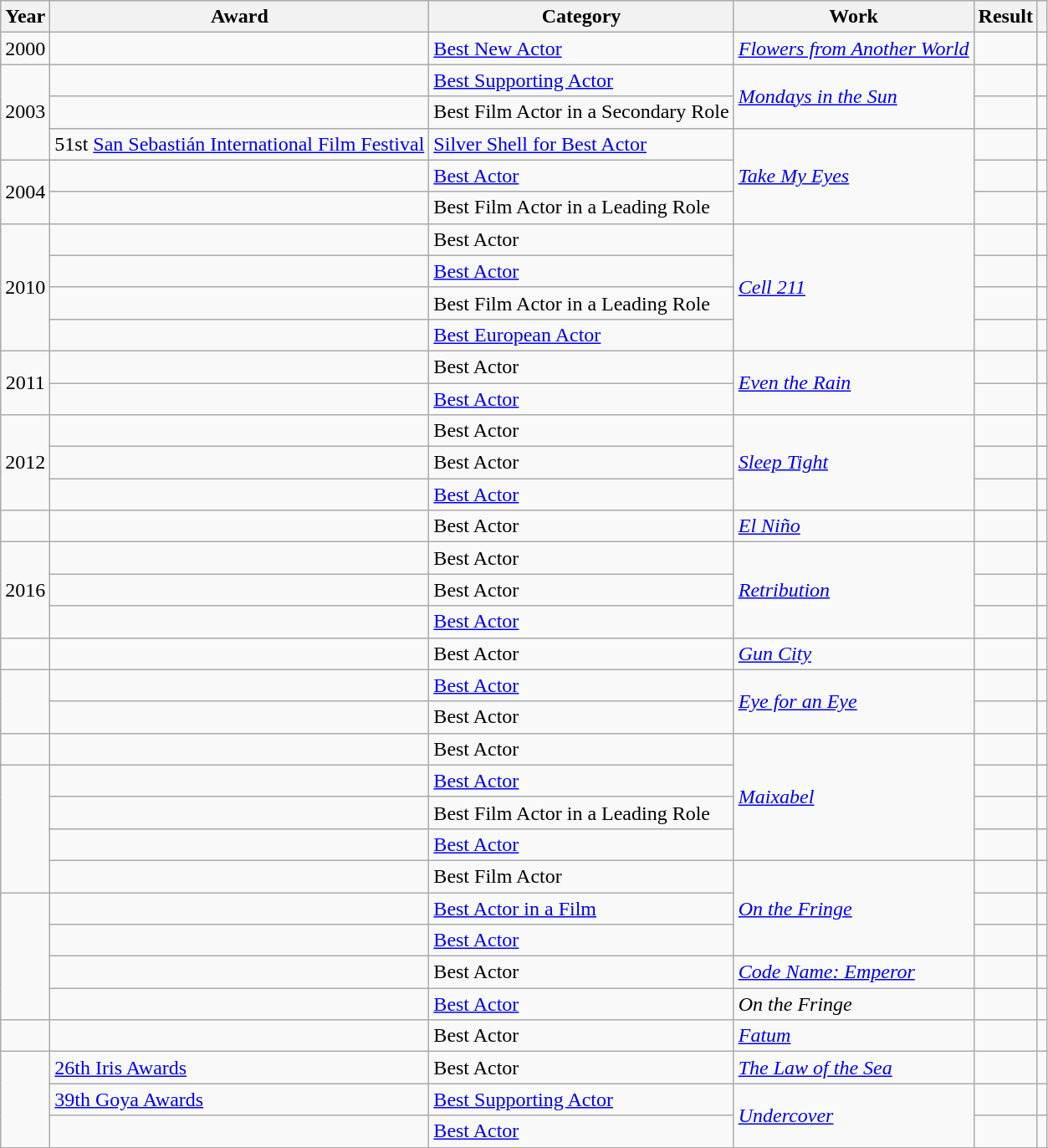<table class="wikitable sortable plainrowheaders">
<tr>
<th>Year</th>
<th>Award</th>
<th>Category</th>
<th>Work</th>
<th>Result</th>
<th scope="col" class="unsortable"></th>
</tr>
<tr>
<td align = "center">2000</td>
<td></td>
<td><a href='#'>Best New Actor</a></td>
<td><em><a href='#'>Flowers from Another World</a></em></td>
<td></td>
<td align = "center"></td>
</tr>
<tr>
<td rowspan = "3" align = "center">2003</td>
<td></td>
<td><a href='#'>Best Supporting Actor</a></td>
<td rowspan = "2"><em><a href='#'>Mondays in the Sun</a></em></td>
<td></td>
<td align = "center"></td>
</tr>
<tr>
<td></td>
<td>Best Film Actor in a Secondary Role</td>
<td></td>
<td align = "center"></td>
</tr>
<tr>
<td>51st <a href='#'>San Sebastián International Film Festival</a></td>
<td><a href='#'>Silver Shell for Best Actor</a></td>
<td rowspan = "3"><em><a href='#'>Take My Eyes</a></em></td>
<td></td>
<td align = "center"></td>
</tr>
<tr>
<td rowspan = "2" align = "center">2004</td>
<td></td>
<td><a href='#'>Best Actor</a></td>
<td></td>
<td align = "center"></td>
</tr>
<tr>
<td></td>
<td>Best Film Actor in a Leading Role</td>
<td></td>
<td align = "center"></td>
</tr>
<tr>
<td rowspan = "4" align = "center">2010</td>
<td></td>
<td>Best Actor</td>
<td rowspan = "4"><em><a href='#'>Cell 211</a></em></td>
<td></td>
<td align = "center"></td>
</tr>
<tr>
<td></td>
<td><a href='#'>Best Actor</a></td>
<td></td>
<td align = "center"></td>
</tr>
<tr>
<td></td>
<td>Best Film Actor in a Leading Role</td>
<td></td>
<td align = "center"></td>
</tr>
<tr>
<td></td>
<td><a href='#'>Best European Actor</a></td>
<td></td>
<td align = "center"></td>
</tr>
<tr>
<td rowspan = "2" align = "center">2011</td>
<td></td>
<td>Best Actor</td>
<td rowspan = "2"><em><a href='#'>Even the Rain</a></em></td>
<td></td>
<td align = "center"></td>
</tr>
<tr>
<td></td>
<td><a href='#'>Best Actor</a></td>
<td></td>
<td align = "center"></td>
</tr>
<tr>
<td rowspan = "3"  align = "center">2012</td>
<td></td>
<td>Best Actor</td>
<td rowspan = "3"><em><a href='#'>Sleep Tight</a></em></td>
<td></td>
<td align = "center"></td>
</tr>
<tr>
<td></td>
<td>Best Actor</td>
<td></td>
<td align = "center"></td>
</tr>
<tr>
<td></td>
<td><a href='#'>Best Actor</a></td>
<td></td>
<td align = "center"></td>
</tr>
<tr>
<td></td>
<td></td>
<td>Best Actor</td>
<td><em><a href='#'>El Niño</a></em></td>
<td></td>
<td></td>
</tr>
<tr>
<td rowspan = "3" align = "center">2016</td>
<td></td>
<td>Best Actor</td>
<td rowspan = "3"><em><a href='#'>Retribution</a></em></td>
<td></td>
<td align = "center"></td>
</tr>
<tr>
<td></td>
<td>Best Actor</td>
<td></td>
<td align = "center"></td>
</tr>
<tr>
<td></td>
<td><a href='#'>Best Actor</a></td>
<td></td>
<td align = "center"></td>
</tr>
<tr>
<td></td>
<td></td>
<td>Best Actor</td>
<td><em><a href='#'>Gun City</a></em></td>
<td></td>
<td></td>
</tr>
<tr>
<td rowspan = "2"></td>
<td></td>
<td><a href='#'>Best Actor</a></td>
<td rowspan = "2"><em><a href='#'>Eye for an Eye</a></em></td>
<td></td>
<td></td>
</tr>
<tr>
<td></td>
<td>Best Actor</td>
<td></td>
<td></td>
</tr>
<tr>
<td></td>
<td></td>
<td>Best Actor</td>
<td rowspan = "4"><em><a href='#'>Maixabel</a></em></td>
<td></td>
<td align = "center"></td>
</tr>
<tr>
<td rowspan = "4"></td>
<td></td>
<td><a href='#'>Best Actor</a></td>
<td></td>
<td align = "center"></td>
</tr>
<tr>
<td></td>
<td>Best Film Actor in a Leading Role</td>
<td></td>
<td align = "center"></td>
</tr>
<tr>
<td></td>
<td><a href='#'>Best Actor</a></td>
<td></td>
<td></td>
</tr>
<tr>
<td></td>
<td>Best Film Actor</td>
<td rowspan = "3"><em><a href='#'>On the Fringe</a></em></td>
<td></td>
<td></td>
</tr>
<tr>
<td rowspan = "4"></td>
<td></td>
<td><a href='#'>Best Actor in a Film</a></td>
<td></td>
<td></td>
</tr>
<tr>
<td></td>
<td><a href='#'>Best Actor</a></td>
<td></td>
<td></td>
</tr>
<tr>
<td></td>
<td>Best Actor</td>
<td><em><a href='#'>Code Name: Emperor</a></em></td>
<td></td>
<td></td>
</tr>
<tr>
<td></td>
<td><a href='#'>Best Actor</a></td>
<td><em>On the Fringe</em></td>
<td></td>
<td></td>
</tr>
<tr>
<td></td>
<td></td>
<td>Best Actor</td>
<td><em><a href='#'>Fatum</a></em></td>
<td></td>
<td></td>
</tr>
<tr>
<td rowspan = "3"></td>
<td><a href='#'>26th Iris Awards</a></td>
<td>Best Actor</td>
<td><em><a href='#'>The Law of the Sea</a></em></td>
<td></td>
<td></td>
</tr>
<tr>
<td rowspan = "1"><a href='#'>39th Goya Awards</a></td>
<td><a href='#'>Best Supporting Actor</a></td>
<td rowspan = "2"><em><a href='#'>Undercover</a></em></td>
<td></td>
<td rowspan = "1"></td>
</tr>
<tr>
<td></td>
<td><a href='#'>Best Actor</a></td>
<td></td>
<td></td>
</tr>
</table>
